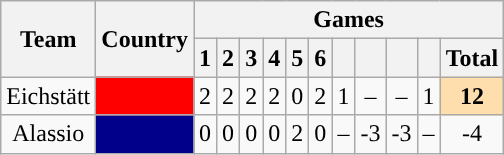<table class="wikitable plainrowheaders" style="text-align:center;">
<tr>
<th rowspan=2>Team</th>
<th rowspan=2>Country</th>
<th colspan=11>Games</th>
</tr>
<tr>
<th>1</th>
<th>2</th>
<th>3</th>
<th>4</th>
<th>5</th>
<th>6</th>
<th></th>
<th></th>
<th></th>
<th></th>
<th>Total</th>
</tr>
<tr>
<td>Eichstätt</td>
<td style="background:red"></td>
<td>2</td>
<td>2</td>
<td>2</td>
<td>2</td>
<td>0</td>
<td>2</td>
<td>1</td>
<td>–</td>
<td>–</td>
<td>1</td>
<td style="font-weight:bold; background:NavajoWhite;">12</td>
</tr>
<tr>
<td>Alassio</td>
<td style="background:darkblue"></td>
<td>0</td>
<td>0</td>
<td>0</td>
<td>0</td>
<td>2</td>
<td>0</td>
<td>–</td>
<td>-3</td>
<td>-3</td>
<td>–</td>
<td>-4</td>
</tr>
</table>
